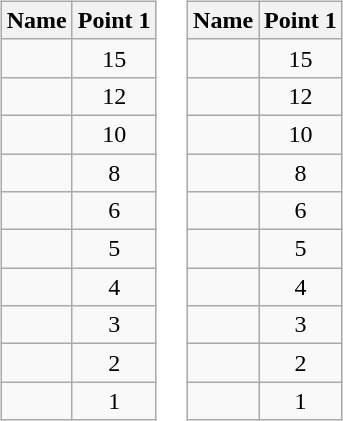<table border="0">
<tr>
<td valign="top"><br><table class="wikitable"; style="text-align:center;">
<tr>
<th>Name</th>
<th>Point 1</th>
</tr>
<tr>
<td align=left></td>
<td>15</td>
</tr>
<tr>
<td align=left></td>
<td>12</td>
</tr>
<tr>
<td align=left></td>
<td>10</td>
</tr>
<tr>
<td align=left></td>
<td>8</td>
</tr>
<tr>
<td align=left></td>
<td>6</td>
</tr>
<tr>
<td align=left></td>
<td>5</td>
</tr>
<tr>
<td align=left></td>
<td>4</td>
</tr>
<tr>
<td align=left></td>
<td>3</td>
</tr>
<tr>
<td align=left></td>
<td>2</td>
</tr>
<tr>
<td align=left></td>
<td>1</td>
</tr>
</table>
</td>
<td valign="top"><br><table class="wikitable"; style="text-align:center;">
<tr>
<th>Name</th>
<th>Point 1</th>
</tr>
<tr>
<td align=left></td>
<td>15</td>
</tr>
<tr>
<td align=left></td>
<td>12</td>
</tr>
<tr>
<td align=left></td>
<td>10</td>
</tr>
<tr>
<td align=left></td>
<td>8</td>
</tr>
<tr>
<td align=left></td>
<td>6</td>
</tr>
<tr>
<td align=left></td>
<td>5</td>
</tr>
<tr>
<td align=left></td>
<td>4</td>
</tr>
<tr>
<td align=left></td>
<td>3</td>
</tr>
<tr>
<td align=left></td>
<td>2</td>
</tr>
<tr>
<td align=left></td>
<td>1</td>
</tr>
</table>
</td>
</tr>
</table>
